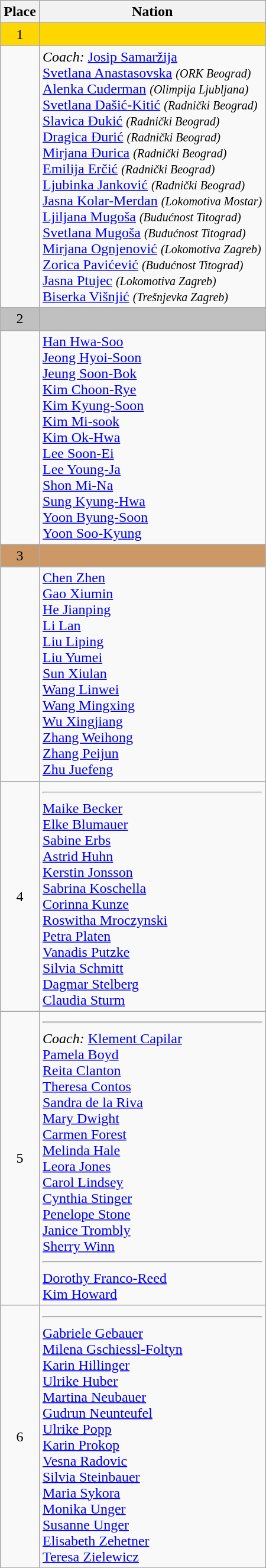<table class="wikitable">
<tr>
<th>Place</th>
<th>Nation</th>
</tr>
<tr align=center bgcolor=gold>
<td>1</td>
<td align=left></td>
</tr>
<tr>
<td></td>
<td align=left><em>Coach:</em> <a href='#'>Josip Samaržija</a><br><a href='#'>Svetlana Anastasovska</a> <small><em>(ORK Beograd)</em></small><br><a href='#'>Alenka Cuderman</a> <small><em>(Olimpija Ljubljana)</em></small><br><a href='#'>Svetlana Dašić-Kitić</a> <small><em>(Radnički Beograd)</em></small><br><a href='#'>Slavica Đukić</a> <small><em>(Radnički Beograd)</em></small><br><a href='#'>Dragica Đurić</a> <small><em>(Radnički Beograd)</em></small><br><a href='#'>Mirjana Đurica</a> <small><em>(Radnički Beograd)</em></small><br><a href='#'>Emilija Erčić</a> <small><em>(Radnički Beograd)</em></small><br><a href='#'>Ljubinka Janković</a> <small><em>(Radnički Beograd)</em></small><br><a href='#'>Jasna Kolar-Merdan</a> <small><em>(Lokomotiva Mostar)</em></small><br><a href='#'>Ljiljana Mugoša</a> <small><em>(Budućnost Titograd)</em></small><br><a href='#'>Svetlana Mugoša</a> <small><em>(Budućnost Titograd)</em></small><br><a href='#'>Mirjana Ognjenović</a> <small><em>(Lokomotiva Zagreb)</em></small><br><a href='#'>Zorica Pavićević</a> <small><em>(Budućnost Titograd)</em></small><br><a href='#'>Jasna Ptujec</a> <small><em>(Lokomotiva Zagreb)</em></small><br><a href='#'>Biserka Višnjić</a> <small><em>(Trešnjevka Zagreb)</em></small></td>
</tr>
<tr align=center bgcolor=silver>
<td>2</td>
<td align=left></td>
</tr>
<tr>
<td></td>
<td align=left><a href='#'>Han Hwa-Soo</a><br><a href='#'>Jeong Hyoi-Soon</a><br><a href='#'>Jeung Soon-Bok</a><br><a href='#'>Kim Choon-Rye</a><br><a href='#'>Kim Kyung-Soon</a><br><a href='#'>Kim Mi-sook</a><br><a href='#'>Kim Ok-Hwa</a><br><a href='#'>Lee Soon-Ei</a><br><a href='#'>Lee Young-Ja</a><br><a href='#'>Shon Mi-Na</a><br><a href='#'>Sung Kyung-Hwa</a><br><a href='#'>Yoon Byung-Soon</a><br><a href='#'>Yoon Soo-Kyung</a></td>
</tr>
<tr align=center bgcolor=cc9966>
<td>3</td>
<td align=left></td>
</tr>
<tr>
<td></td>
<td align=left><a href='#'>Chen Zhen</a><br><a href='#'>Gao Xiumin</a><br> <a href='#'>He Jianping</a><br><a href='#'>Li Lan</a><br><a href='#'>Liu Liping</a><br><a href='#'>Liu Yumei</a><br><a href='#'>Sun Xiulan</a><br><a href='#'>Wang Linwei</a><br><a href='#'>Wang Mingxing</a><br><a href='#'>Wu Xingjiang</a><br><a href='#'>Zhang Weihong</a><br><a href='#'>Zhang Peijun</a><br><a href='#'>Zhu Juefeng</a></td>
</tr>
<tr align=center>
<td>4</td>
<td align=left><hr><a href='#'>Maike Becker</a><br><a href='#'>Elke Blumauer</a><br><a href='#'>Sabine Erbs</a><br><a href='#'>Astrid Huhn</a><br><a href='#'>Kerstin Jonsson</a><br><a href='#'>Sabrina Koschella</a><br><a href='#'>Corinna Kunze</a><br><a href='#'>Roswitha Mroczynski</a><br><a href='#'>Petra Platen</a><br><a href='#'>Vanadis Putzke</a><br><a href='#'>Silvia Schmitt</a><br><a href='#'>Dagmar Stelberg</a><br><a href='#'>Claudia Sturm</a></td>
</tr>
<tr align=center>
<td>5</td>
<td align=left><hr><em>Coach:</em> <a href='#'>Klement Capilar</a><br><a href='#'>Pamela Boyd</a><br><a href='#'>Reita Clanton</a><br><a href='#'>Theresa Contos</a><br><a href='#'>Sandra de la Riva</a><br><a href='#'>Mary Dwight</a><br><a href='#'>Carmen Forest</a><br><a href='#'>Melinda Hale</a><br><a href='#'>Leora Jones</a><br><a href='#'>Carol Lindsey</a><br><a href='#'>Cynthia Stinger</a><br><a href='#'>Penelope Stone</a><br><a href='#'>Janice Trombly</a><br><a href='#'>Sherry Winn</a><hr><a href='#'>Dorothy Franco-Reed</a><br><a href='#'>Kim Howard</a></td>
</tr>
<tr align=center>
<td>6</td>
<td align=left><hr><a href='#'>Gabriele Gebauer</a><br><a href='#'>Milena Gschiessl-Foltyn</a><br><a href='#'>Karin Hillinger</a><br><a href='#'>Ulrike Huber</a><br><a href='#'>Martina Neubauer</a><br><a href='#'>Gudrun Neunteufel</a><br><a href='#'>Ulrike Popp</a><br><a href='#'>Karin Prokop</a><br><a href='#'>Vesna Radovic</a><br><a href='#'>Silvia Steinbauer</a><br><a href='#'>Maria Sykora</a><br><a href='#'>Monika Unger</a><br><a href='#'>Susanne Unger</a><br><a href='#'>Elisabeth Zehetner</a><br><a href='#'>Teresa Zielewicz</a></td>
</tr>
</table>
